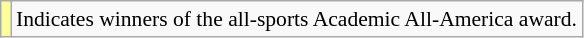<table class="wikitable" style="font-size:90%;">
<tr>
<td style="background-color:#FFFF99"></td>
<td>Indicates winners of the all-sports Academic All-America award.</td>
</tr>
</table>
